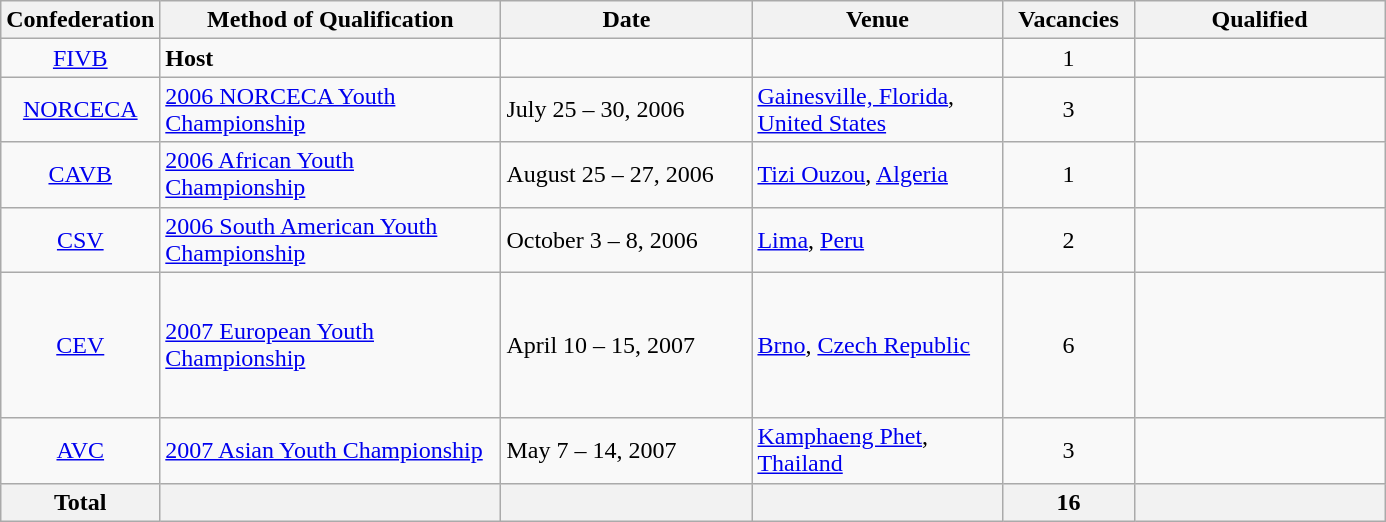<table class="wikitable">
<tr>
<th width=50>Confederation</th>
<th width=220>Method of Qualification</th>
<th width=160>Date</th>
<th width=160>Venue</th>
<th width=80>Vacancies</th>
<th width=160>Qualified</th>
</tr>
<tr>
<td align=center><a href='#'>FIVB</a></td>
<td><strong>Host</strong></td>
<td></td>
<td></td>
<td style="text-align:center;">1</td>
<td></td>
</tr>
<tr>
<td align=center><a href='#'>NORCECA</a></td>
<td><a href='#'>2006 NORCECA Youth Championship</a></td>
<td>July 25 – 30, 2006</td>
<td> <a href='#'>Gainesville, Florida</a>, <a href='#'>United States</a></td>
<td style="text-align:center;">3</td>
<td><br><br></td>
</tr>
<tr>
<td align=center><a href='#'>CAVB</a></td>
<td><a href='#'>2006 African Youth Championship</a></td>
<td>August 25 – 27, 2006</td>
<td> <a href='#'>Tizi Ouzou</a>, <a href='#'>Algeria</a></td>
<td style="text-align:center;">1</td>
<td></td>
</tr>
<tr>
<td align=center><a href='#'>CSV</a></td>
<td><a href='#'>2006 South American Youth Championship</a></td>
<td>October 3 – 8, 2006</td>
<td> <a href='#'>Lima</a>, <a href='#'>Peru</a></td>
<td style="text-align:center;">2</td>
<td><br></td>
</tr>
<tr>
<td align=center><a href='#'>CEV</a></td>
<td><a href='#'>2007 European Youth Championship</a></td>
<td>April 10 – 15, 2007</td>
<td> <a href='#'>Brno</a>, <a href='#'>Czech Republic</a></td>
<td style="text-align:center;">6</td>
<td><br><br><br><br><br></td>
</tr>
<tr>
<td align=center><a href='#'>AVC</a></td>
<td><a href='#'>2007 Asian Youth Championship</a></td>
<td>May 7 – 14, 2007</td>
<td> <a href='#'>Kamphaeng Phet</a>, <a href='#'>Thailand</a></td>
<td style="text-align:center;">3</td>
<td><br><br></td>
</tr>
<tr>
<th>Total</th>
<th></th>
<th></th>
<th></th>
<th>16</th>
<th></th>
</tr>
</table>
